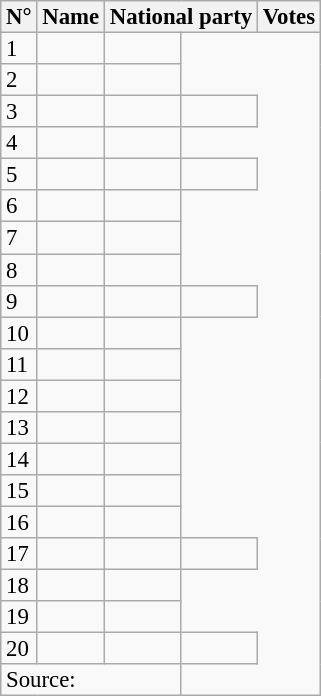<table class="wikitable sortable" style="font-size:95%;line-height:14px;">
<tr>
<th>N°</th>
<th>Name</th>
<th colspan="2">National party</th>
<th>Votes</th>
</tr>
<tr>
<td>1</td>
<td></td>
<td></td>
</tr>
<tr>
<td>2</td>
<td></td>
<td></td>
</tr>
<tr>
<td>3</td>
<td><em></em></td>
<td></td>
<td></td>
</tr>
<tr>
<td>4</td>
<td></td>
<td></td>
</tr>
<tr>
<td>5</td>
<td></td>
<td></td>
<td></td>
</tr>
<tr>
<td>6</td>
<td></td>
<td></td>
</tr>
<tr>
<td>7</td>
<td></td>
<td></td>
</tr>
<tr>
<td>8</td>
<td></td>
<td></td>
</tr>
<tr>
<td>9</td>
<td></td>
<td></td>
<td></td>
</tr>
<tr>
<td>10</td>
<td></td>
<td></td>
</tr>
<tr>
<td>11</td>
<td></td>
<td></td>
</tr>
<tr>
<td>12</td>
<td></td>
<td></td>
</tr>
<tr>
<td>13</td>
<td></td>
<td></td>
</tr>
<tr>
<td>14</td>
<td></td>
<td></td>
</tr>
<tr>
<td>15</td>
<td></td>
<td></td>
</tr>
<tr>
<td>16</td>
<td></td>
<td></td>
</tr>
<tr>
<td>17</td>
<td></td>
<td></td>
<td></td>
</tr>
<tr>
<td>18</td>
<td></td>
<td></td>
</tr>
<tr>
<td>19</td>
<td></td>
<td></td>
</tr>
<tr>
<td>20</td>
<td></td>
<td></td>
<td></td>
</tr>
<tr>
<td colspan="3">Source: </td>
</tr>
</table>
